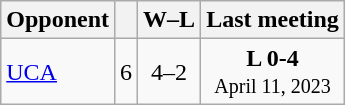<table class="wikitable" style="text-align:center">
<tr>
<th>Opponent</th>
<th></th>
<th>W–L</th>
<th>Last meeting</th>
</tr>
<tr>
<td style="text-align:left"><a href='#'>UCA</a></td>
<td>6</td>
<td>4–2</td>
<td><strong><span>L 0-4</span></strong><br><small>April 11, 2023</small></td>
</tr>
</table>
